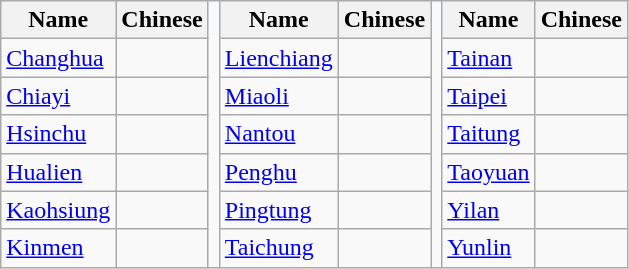<table class="wikitable">
<tr>
<th scope="col">Name</th>
<th scope="col">Chinese</th>
<th style="border-bottom: none; background-color: #f8f9fa;"></th>
<th scope="col">Name</th>
<th scope="col">Chinese</th>
<th style="border-bottom: none; background-color: #f8f9fa;"></th>
<th scope="col">Name</th>
<th scope="col">Chinese</th>
</tr>
<tr>
<td><a href='#'>Changhua</a></td>
<td><span></span></td>
<td rowspan="6" style="border-top: none;"></td>
<td><a href='#'>Lienchiang</a></td>
<td><span></span></td>
<td rowspan="6" style="border-top: none;"></td>
<td><a href='#'>Tainan</a></td>
<td><span></span></td>
</tr>
<tr>
<td><a href='#'>Chiayi</a></td>
<td><span></span></td>
<td><a href='#'>Miaoli</a></td>
<td><span></span></td>
<td><a href='#'>Taipei</a></td>
<td><span></span></td>
</tr>
<tr>
<td><a href='#'>Hsinchu</a></td>
<td><span></span></td>
<td><a href='#'>Nantou</a></td>
<td><span></span></td>
<td><a href='#'>Taitung</a></td>
<td><span></span></td>
</tr>
<tr>
<td><a href='#'>Hualien</a></td>
<td><span></span></td>
<td><a href='#'>Penghu</a></td>
<td><span></span></td>
<td><a href='#'>Taoyuan</a></td>
<td><span></span></td>
</tr>
<tr>
<td><a href='#'>Kaohsiung</a></td>
<td><span></span></td>
<td><a href='#'>Pingtung</a></td>
<td><span></span></td>
<td><a href='#'>Yilan</a></td>
<td><span></span></td>
</tr>
<tr>
<td><a href='#'>Kinmen</a></td>
<td><span></span></td>
<td><a href='#'>Taichung</a></td>
<td><span></span></td>
<td><a href='#'>Yunlin</a></td>
<td><span></span></td>
</tr>
</table>
